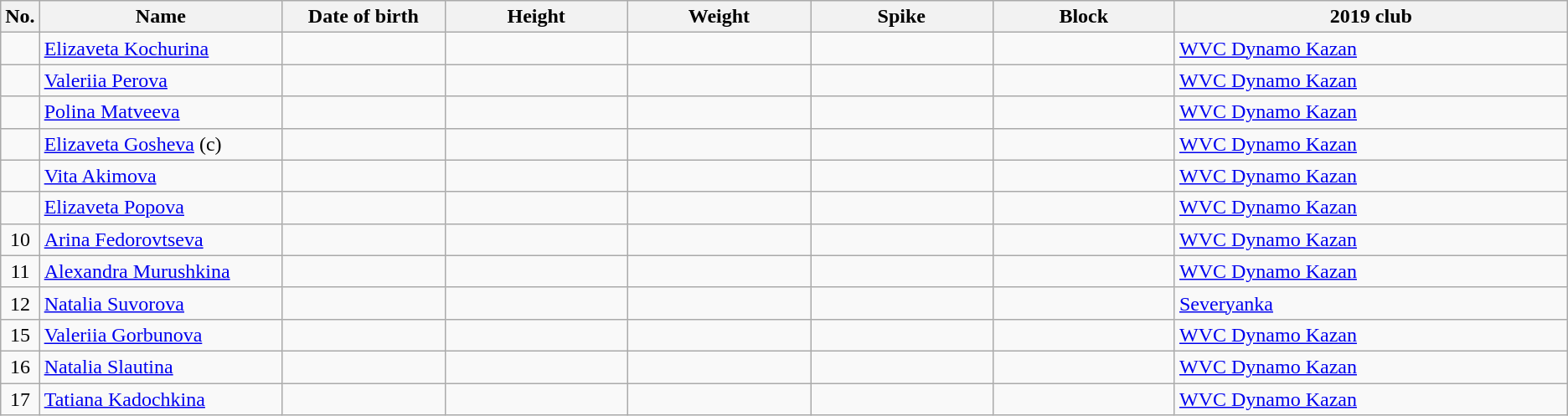<table class="wikitable sortable" style="font-size:100%; text-align:center;">
<tr>
<th>No.</th>
<th style="width:12em">Name</th>
<th style="width:8em">Date of birth</th>
<th style="width:9em">Height</th>
<th style="width:9em">Weight</th>
<th style="width:9em">Spike</th>
<th style="width:9em">Block</th>
<th style="width:20em">2019 club</th>
</tr>
<tr>
<td></td>
<td align=left><a href='#'>Elizaveta Kochurina</a></td>
<td align=right></td>
<td></td>
<td></td>
<td></td>
<td></td>
<td align=left> <a href='#'>WVC Dynamo Kazan</a></td>
</tr>
<tr>
<td></td>
<td align=left><a href='#'>Valeriia Perova</a></td>
<td align=right></td>
<td></td>
<td></td>
<td></td>
<td></td>
<td align=left> <a href='#'>WVC Dynamo Kazan</a></td>
</tr>
<tr>
<td></td>
<td align=left><a href='#'>Polina Matveeva</a></td>
<td align=right></td>
<td></td>
<td></td>
<td></td>
<td></td>
<td align=left> <a href='#'>WVC Dynamo Kazan</a></td>
</tr>
<tr>
<td></td>
<td align=left><a href='#'>Elizaveta Gosheva</a> (c)</td>
<td align=right></td>
<td></td>
<td></td>
<td></td>
<td></td>
<td align=left> <a href='#'>WVC Dynamo Kazan</a></td>
</tr>
<tr>
<td></td>
<td align=left><a href='#'>Vita Akimova</a></td>
<td align=right></td>
<td></td>
<td></td>
<td></td>
<td></td>
<td align=left> <a href='#'>WVC Dynamo Kazan</a></td>
</tr>
<tr>
<td></td>
<td align=left><a href='#'>Elizaveta Popova</a></td>
<td align=right></td>
<td></td>
<td></td>
<td></td>
<td></td>
<td align=left> <a href='#'>WVC Dynamo Kazan</a></td>
</tr>
<tr>
<td>10</td>
<td align=left><a href='#'>Arina Fedorovtseva</a></td>
<td align=right></td>
<td></td>
<td></td>
<td></td>
<td></td>
<td align=left> <a href='#'>WVC Dynamo Kazan</a></td>
</tr>
<tr>
<td>11</td>
<td align=left><a href='#'>Alexandra Murushkina</a></td>
<td align=right></td>
<td></td>
<td></td>
<td></td>
<td></td>
<td align=left> <a href='#'>WVC Dynamo Kazan</a></td>
</tr>
<tr>
<td>12</td>
<td align=left><a href='#'>Natalia Suvorova</a></td>
<td align=right></td>
<td></td>
<td></td>
<td></td>
<td></td>
<td align=left> <a href='#'>Severyanka</a></td>
</tr>
<tr>
<td>15</td>
<td align=left><a href='#'>Valeriia Gorbunova</a></td>
<td align=right></td>
<td></td>
<td></td>
<td></td>
<td></td>
<td align=left> <a href='#'>WVC Dynamo Kazan</a></td>
</tr>
<tr>
<td>16</td>
<td align=left><a href='#'>Natalia Slautina</a></td>
<td align=right></td>
<td></td>
<td></td>
<td></td>
<td></td>
<td align=left> <a href='#'>WVC Dynamo Kazan</a></td>
</tr>
<tr>
<td>17</td>
<td align=left><a href='#'>Tatiana Kadochkina</a></td>
<td align=right></td>
<td></td>
<td></td>
<td></td>
<td></td>
<td align=left> <a href='#'>WVC Dynamo Kazan</a></td>
</tr>
</table>
